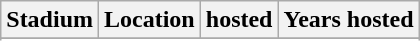<table class="wikitable sortable">
<tr>
<th>Stadium</th>
<th>Location</th>
<th> hosted</th>
<th>Years hosted</th>
</tr>
<tr>
</tr>
<tr>
</tr>
<tr>
</tr>
<tr>
</tr>
<tr>
</tr>
<tr>
</tr>
<tr>
</tr>
<tr>
</tr>
<tr>
</tr>
<tr>
</tr>
<tr>
</tr>
<tr>
</tr>
<tr>
</tr>
<tr>
</tr>
<tr>
</tr>
<tr>
</tr>
<tr>
</tr>
<tr>
</tr>
<tr>
</tr>
<tr>
</tr>
<tr>
</tr>
<tr>
</tr>
<tr>
</tr>
<tr>
</tr>
<tr>
</tr>
<tr>
</tr>
<tr>
</tr>
</table>
